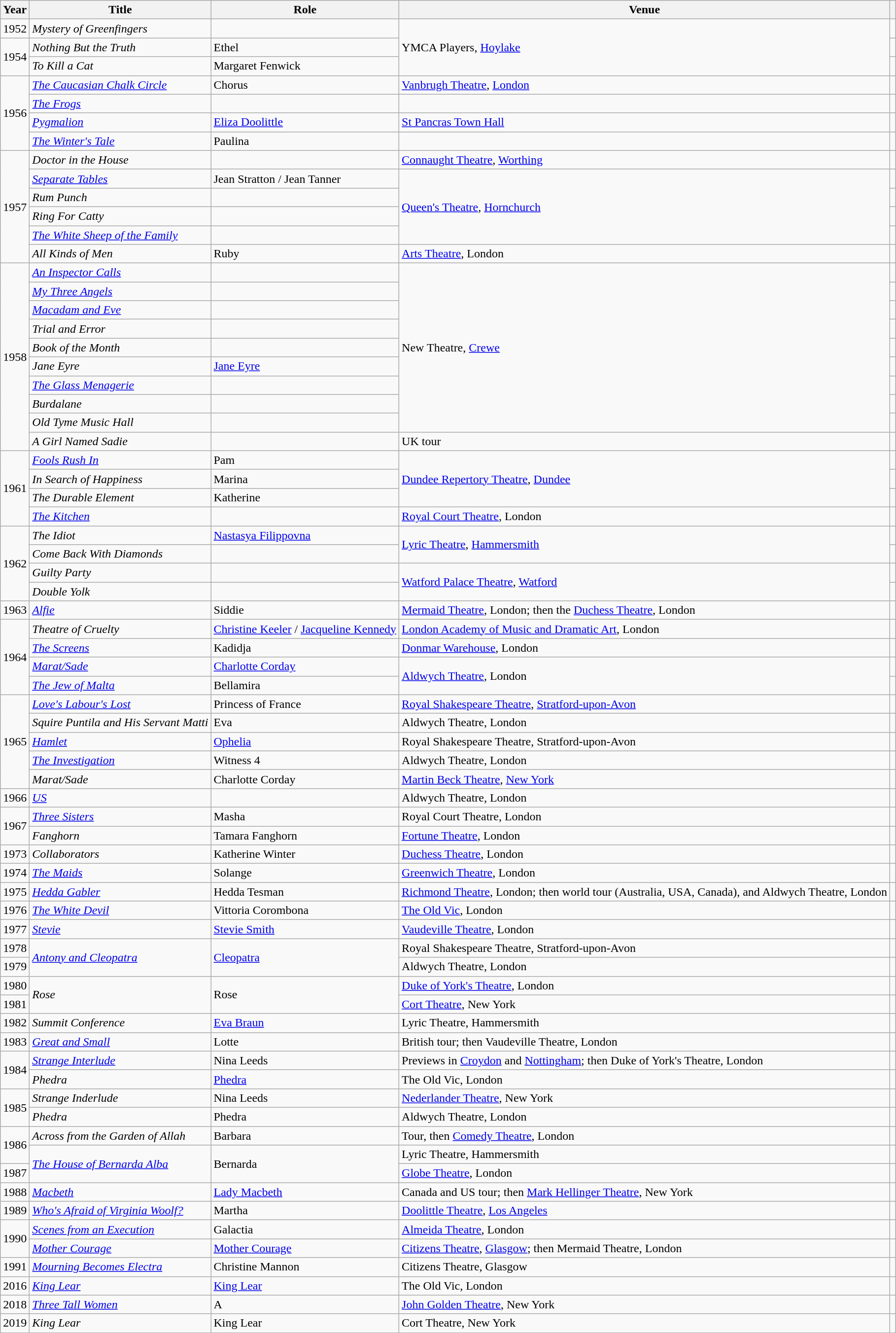<table class="wikitable">
<tr>
<th>Year</th>
<th>Title</th>
<th>Role</th>
<th class="unsortable">Venue</th>
<th class="unsortable"></th>
</tr>
<tr>
<td>1952</td>
<td><em>Mystery of Greenfingers</em></td>
<td></td>
<td rowspan="3">YMCA Players, <a href='#'>Hoylake</a></td>
<td></td>
</tr>
<tr>
<td rowspan="2">1954</td>
<td><em>Nothing But the Truth</em></td>
<td>Ethel</td>
<td></td>
</tr>
<tr>
<td><em>To Kill a Cat</em></td>
<td>Margaret Fenwick</td>
<td></td>
</tr>
<tr>
<td rowspan="4">1956</td>
<td><em><a href='#'>The Caucasian Chalk Circle</a></em></td>
<td>Chorus</td>
<td><a href='#'>Vanbrugh Theatre</a>, <a href='#'>London</a></td>
<td></td>
</tr>
<tr>
<td><em><a href='#'>The Frogs</a></em></td>
<td></td>
<td></td>
<td></td>
</tr>
<tr>
<td><a href='#'><em>Pygmalion</em></a></td>
<td><a href='#'>Eliza Doolittle</a></td>
<td><a href='#'>St Pancras Town Hall</a></td>
<td></td>
</tr>
<tr>
<td><em><a href='#'>The Winter's Tale</a></em></td>
<td>Paulina</td>
<td></td>
<td></td>
</tr>
<tr>
<td rowspan="6">1957</td>
<td><em>Doctor in the House</em></td>
<td></td>
<td><a href='#'>Connaught Theatre</a>, <a href='#'>Worthing</a></td>
<td></td>
</tr>
<tr>
<td><em><a href='#'>Separate Tables</a></em></td>
<td>Jean Stratton / Jean Tanner</td>
<td rowspan="4"><a href='#'>Queen's Theatre</a>, <a href='#'>Hornchurch</a></td>
<td></td>
</tr>
<tr>
<td><em>Rum Punch</em></td>
<td></td>
<td></td>
</tr>
<tr>
<td><em>Ring For Catty</em></td>
<td></td>
<td></td>
</tr>
<tr>
<td><a href='#'><em>The White Sheep of the Family</em></a></td>
<td></td>
<td></td>
</tr>
<tr>
<td><em>All Kinds of Men</em></td>
<td>Ruby</td>
<td><a href='#'>Arts Theatre</a>, London</td>
<td></td>
</tr>
<tr>
<td rowspan="10">1958</td>
<td><em><a href='#'>An Inspector Calls</a></em></td>
<td></td>
<td rowspan="9">New Theatre, <a href='#'>Crewe</a></td>
<td></td>
</tr>
<tr>
<td><a href='#'><em>My Three Angels</em></a></td>
<td></td>
<td></td>
</tr>
<tr>
<td><em><a href='#'>Macadam and Eve</a></em></td>
<td></td>
<td></td>
</tr>
<tr>
<td><em>Trial and Error</em></td>
<td></td>
<td></td>
</tr>
<tr>
<td><em>Book of the Month</em></td>
<td></td>
<td></td>
</tr>
<tr>
<td><em>Jane Eyre</em></td>
<td><a href='#'>Jane Eyre</a></td>
<td></td>
</tr>
<tr>
<td><em><a href='#'>The Glass Menagerie</a></em></td>
<td></td>
<td></td>
</tr>
<tr>
<td><em>Burdalane</em></td>
<td></td>
<td></td>
</tr>
<tr>
<td><em>Old Tyme Music Hall</em></td>
<td></td>
<td></td>
</tr>
<tr>
<td><em>A Girl Named Sadie</em></td>
<td></td>
<td>UK tour</td>
<td></td>
</tr>
<tr>
<td rowspan="4">1961</td>
<td><a href='#'><em>Fools Rush In</em></a></td>
<td>Pam</td>
<td rowspan="3"><a href='#'>Dundee Repertory Theatre</a>, <a href='#'>Dundee</a></td>
<td></td>
</tr>
<tr>
<td><em>In Search of Happiness</em></td>
<td>Marina</td>
<td></td>
</tr>
<tr>
<td><em>The Durable Element</em></td>
<td>Katherine</td>
<td></td>
</tr>
<tr>
<td><a href='#'><em>The Kitchen</em></a></td>
<td></td>
<td><a href='#'>Royal Court Theatre</a>, London</td>
<td></td>
</tr>
<tr>
<td rowspan="4">1962</td>
<td><em>The Idiot</em></td>
<td><a href='#'>Nastasya Filippovna</a></td>
<td rowspan="2"><a href='#'>Lyric Theatre</a>, <a href='#'>Hammersmith</a></td>
<td></td>
</tr>
<tr>
<td><em>Come Back With Diamonds</em></td>
<td></td>
<td></td>
</tr>
<tr>
<td><em>Guilty Party</em></td>
<td></td>
<td rowspan="2"><a href='#'>Watford Palace Theatre</a>, <a href='#'>Watford</a></td>
<td></td>
</tr>
<tr>
<td><em>Double Yolk</em></td>
<td></td>
<td></td>
</tr>
<tr>
<td>1963</td>
<td><a href='#'><em>Alfie</em></a></td>
<td>Siddie</td>
<td><a href='#'>Mermaid Theatre</a>, London; then the <a href='#'>Duchess Theatre</a>, London</td>
<td></td>
</tr>
<tr>
<td rowspan="4">1964</td>
<td><em>Theatre of Cruelty</em></td>
<td><a href='#'>Christine Keeler</a> / <a href='#'>Jacqueline Kennedy</a></td>
<td><a href='#'>London Academy of Music and Dramatic Art</a>, London</td>
<td></td>
</tr>
<tr>
<td><em><a href='#'>The Screens</a></em></td>
<td>Kadidja</td>
<td><a href='#'>Donmar Warehouse</a>, London</td>
<td></td>
</tr>
<tr>
<td><em><a href='#'>Marat/Sade</a></em></td>
<td><a href='#'>Charlotte Corday</a></td>
<td rowspan="2"><a href='#'>Aldwych Theatre</a>, London</td>
<td></td>
</tr>
<tr>
<td><em><a href='#'>The Jew of Malta</a></em></td>
<td>Bellamira</td>
<td></td>
</tr>
<tr>
<td rowspan="5">1965</td>
<td><em><a href='#'>Love's Labour's Lost</a></em></td>
<td>Princess of France</td>
<td><a href='#'>Royal Shakespeare Theatre</a>, <a href='#'>Stratford-upon-Avon</a></td>
<td></td>
</tr>
<tr>
<td><em>Squire Puntila and His Servant Matti</em></td>
<td>Eva</td>
<td>Aldwych Theatre, London</td>
<td></td>
</tr>
<tr>
<td><em><a href='#'>Hamlet</a></em></td>
<td><a href='#'>Ophelia</a></td>
<td>Royal Shakespeare Theatre, Stratford-upon-Avon</td>
<td></td>
</tr>
<tr>
<td><a href='#'><em>The Investigation</em></a></td>
<td>Witness 4</td>
<td>Aldwych Theatre, London</td>
<td></td>
</tr>
<tr>
<td><em>Marat/Sade</em></td>
<td>Charlotte Corday</td>
<td><a href='#'>Martin Beck Theatre</a>, <a href='#'>New York</a></td>
<td></td>
</tr>
<tr>
<td>1966</td>
<td><em><a href='#'>US</a></em></td>
<td></td>
<td>Aldwych Theatre, London</td>
<td></td>
</tr>
<tr>
<td rowspan="2">1967</td>
<td><em><a href='#'>Three Sisters</a></em></td>
<td>Masha</td>
<td>Royal Court Theatre, London</td>
<td></td>
</tr>
<tr>
<td><em>Fanghorn</em></td>
<td>Tamara Fanghorn</td>
<td><a href='#'>Fortune Theatre</a>, London</td>
<td></td>
</tr>
<tr>
<td>1973</td>
<td><em>Collaborators</em></td>
<td>Katherine Winter</td>
<td><a href='#'>Duchess Theatre</a>, London</td>
<td></td>
</tr>
<tr>
<td>1974</td>
<td><em><a href='#'>The Maids</a></em></td>
<td>Solange</td>
<td><a href='#'>Greenwich Theatre</a>, London</td>
<td></td>
</tr>
<tr>
<td>1975</td>
<td><em><a href='#'>Hedda Gabler</a></em></td>
<td>Hedda Tesman</td>
<td><a href='#'>Richmond Theatre</a>, London; then world tour (Australia, USA, Canada), and Aldwych Theatre, London</td>
<td></td>
</tr>
<tr>
<td>1976</td>
<td><em><a href='#'>The White Devil</a></em></td>
<td>Vittoria Corombona</td>
<td><a href='#'>The Old Vic</a>, London</td>
<td></td>
</tr>
<tr>
<td>1977</td>
<td><em><a href='#'>Stevie</a></em></td>
<td><a href='#'>Stevie Smith</a></td>
<td><a href='#'>Vaudeville Theatre</a>, London</td>
<td></td>
</tr>
<tr>
<td>1978</td>
<td rowspan="2"><em><a href='#'>Antony and Cleopatra</a></em></td>
<td rowspan="2"><a href='#'>Cleopatra</a></td>
<td>Royal Shakespeare Theatre, Stratford-upon-Avon</td>
<td></td>
</tr>
<tr>
<td>1979</td>
<td>Aldwych Theatre, London</td>
<td></td>
</tr>
<tr>
<td>1980</td>
<td rowspan="2"><em>Rose</em></td>
<td rowspan="2">Rose</td>
<td><a href='#'>Duke of York's Theatre</a>, London</td>
<td></td>
</tr>
<tr>
<td>1981</td>
<td><a href='#'>Cort Theatre</a>, New York</td>
<td></td>
</tr>
<tr>
<td>1982</td>
<td><em>Summit Conference</em></td>
<td><a href='#'>Eva Braun</a></td>
<td>Lyric Theatre, Hammersmith</td>
<td></td>
</tr>
<tr>
<td>1983</td>
<td><em><a href='#'>Great and Small</a></em></td>
<td>Lotte</td>
<td>British tour; then Vaudeville Theatre, London</td>
<td></td>
</tr>
<tr>
<td rowspan="2">1984</td>
<td><em><a href='#'>Strange Interlude</a></em></td>
<td>Nina Leeds</td>
<td>Previews in <a href='#'>Croydon</a> and <a href='#'>Nottingham</a>; then Duke of York's Theatre, London</td>
<td></td>
</tr>
<tr>
<td><em>Phedra</em></td>
<td><a href='#'>Phedra</a></td>
<td>The Old Vic, London</td>
<td></td>
</tr>
<tr>
<td rowspan="2">1985</td>
<td><em>Strange Inderlude</em></td>
<td>Nina Leeds</td>
<td><a href='#'>Nederlander Theatre</a>, New York</td>
<td></td>
</tr>
<tr>
<td><em>Phedra</em></td>
<td>Phedra</td>
<td>Aldwych Theatre, London</td>
<td></td>
</tr>
<tr>
<td rowspan="2">1986</td>
<td><em>Across from the Garden of Allah</em></td>
<td>Barbara</td>
<td>Tour, then <a href='#'>Comedy Theatre</a>, London</td>
<td></td>
</tr>
<tr>
<td rowspan="2"><em><a href='#'>The House of Bernarda Alba</a></em></td>
<td rowspan="2">Bernarda</td>
<td>Lyric Theatre, Hammersmith</td>
<td></td>
</tr>
<tr>
<td>1987</td>
<td><a href='#'>Globe Theatre</a>, London</td>
<td></td>
</tr>
<tr>
<td>1988</td>
<td><em><a href='#'>Macbeth</a></em></td>
<td><a href='#'>Lady Macbeth</a></td>
<td>Canada and US tour; then <a href='#'>Mark Hellinger Theatre</a>, New York</td>
<td></td>
</tr>
<tr>
<td>1989</td>
<td><em><a href='#'>Who's Afraid of Virginia Woolf?</a></em></td>
<td>Martha</td>
<td><a href='#'>Doolittle Theatre</a>, <a href='#'>Los Angeles</a></td>
<td></td>
</tr>
<tr>
<td rowspan="2">1990</td>
<td><em><a href='#'>Scenes from an Execution</a></em></td>
<td>Galactia</td>
<td><a href='#'>Almeida Theatre</a>, London</td>
<td></td>
</tr>
<tr>
<td><em><a href='#'>Mother Courage</a></em></td>
<td><a href='#'>Mother Courage</a></td>
<td><a href='#'>Citizens Theatre</a>, <a href='#'>Glasgow</a>; then Mermaid Theatre, London</td>
<td></td>
</tr>
<tr>
<td>1991</td>
<td><em><a href='#'>Mourning Becomes Electra</a></em></td>
<td>Christine Mannon</td>
<td>Citizens Theatre, Glasgow</td>
<td></td>
</tr>
<tr>
<td>2016</td>
<td><em><a href='#'>King Lear</a></em></td>
<td><a href='#'>King Lear</a></td>
<td>The Old Vic, London</td>
<td></td>
</tr>
<tr>
<td>2018</td>
<td><em><a href='#'>Three Tall Women</a></em></td>
<td>A</td>
<td><a href='#'>John Golden Theatre</a>, New York</td>
<td></td>
</tr>
<tr>
<td>2019</td>
<td><em>King Lear</em></td>
<td>King Lear</td>
<td>Cort Theatre, New York</td>
<td></td>
</tr>
</table>
